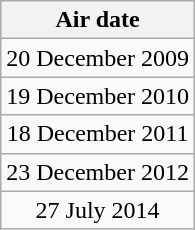<table class="wikitable" style="text-align:center;">
<tr>
<th>Air date</th>
</tr>
<tr>
<td>20 December 2009</td>
</tr>
<tr>
<td>19 December 2010</td>
</tr>
<tr>
<td>18 December 2011</td>
</tr>
<tr>
<td>23 December 2012</td>
</tr>
<tr>
<td>27 July 2014</td>
</tr>
</table>
